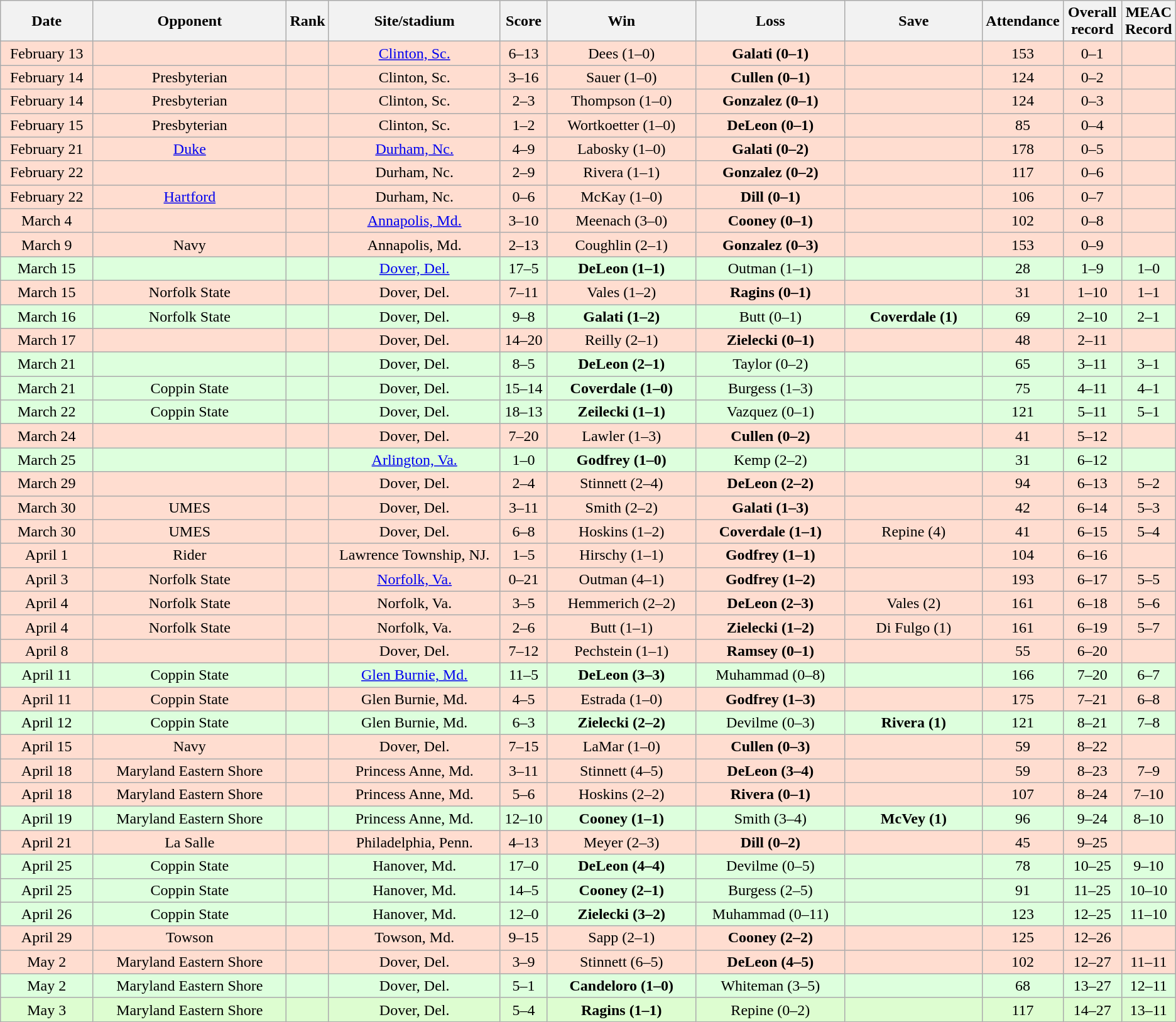<table class="wikitable">
<tr>
<th bgcolor="#DDDDFF" width="8%">Date</th>
<th bgcolor="#DDDDFF" width="17%">Opponent</th>
<th bgcolor="#DDDDFF" width="3%">Rank</th>
<th bgcolor="#DDDDFF" width="15%">Site/stadium</th>
<th bgcolor="#DDDDFF" width="4%">Score</th>
<th bgcolor="#DDDDFF" width="13%">Win</th>
<th bgcolor="#DDDDFF" width="13%">Loss</th>
<th bgcolor="#DDDDFF" width="12%">Save</th>
<th bgcolor="#DDDDFF" width="6%">Attendance</th>
<th bgcolor="#DDDDFF" width="5%">Overall record</th>
<th bgcolor="#DDDDFF" width="5%">MEAC Record</th>
</tr>
<tr align="center" bgcolor="ffddd">
<td>February 13</td>
<td></td>
<td></td>
<td><a href='#'>Clinton, Sc.</a></td>
<td>6–13</td>
<td>Dees (1–0)</td>
<td><strong>Galati (0–1)</strong></td>
<td></td>
<td>153</td>
<td>0–1</td>
<td></td>
</tr>
<tr align="center" bgcolor="ffddd">
<td>February 14</td>
<td>Presbyterian</td>
<td></td>
<td>Clinton, Sc.</td>
<td>3–16</td>
<td>Sauer (1–0)</td>
<td><strong>Cullen (0–1)</strong></td>
<td></td>
<td>124</td>
<td>0–2</td>
<td></td>
</tr>
<tr align="center" bgcolor="ffddd">
<td>February 14</td>
<td>Presbyterian</td>
<td></td>
<td>Clinton, Sc.</td>
<td>2–3</td>
<td>Thompson (1–0)</td>
<td><strong>Gonzalez (0–1)</strong></td>
<td></td>
<td>124</td>
<td>0–3</td>
<td></td>
</tr>
<tr align="center" bgcolor="ffddd">
<td>February 15</td>
<td>Presbyterian</td>
<td></td>
<td>Clinton, Sc.</td>
<td>1–2</td>
<td>Wortkoetter (1–0)</td>
<td><strong>DeLeon (0–1)</strong></td>
<td></td>
<td>85</td>
<td>0–4</td>
<td></td>
</tr>
<tr align="center" bgcolor="ffddd">
<td>February 21</td>
<td><a href='#'>Duke</a></td>
<td></td>
<td><a href='#'>Durham, Nc.</a></td>
<td>4–9</td>
<td>Labosky (1–0)</td>
<td><strong>Galati (0–2)</strong></td>
<td></td>
<td>178</td>
<td>0–5</td>
<td></td>
</tr>
<tr align="center" bgcolor="ffddd">
<td>February 22</td>
<td></td>
<td></td>
<td>Durham, Nc.</td>
<td>2–9</td>
<td>Rivera (1–1)</td>
<td><strong>Gonzalez (0–2)</strong></td>
<td></td>
<td>117</td>
<td>0–6</td>
<td></td>
</tr>
<tr align="center" bgcolor="ffddd">
<td>February 22</td>
<td><a href='#'>Hartford</a></td>
<td></td>
<td>Durham, Nc.</td>
<td>0–6</td>
<td>McKay (1–0)</td>
<td><strong>Dill (0–1)</strong></td>
<td></td>
<td>106</td>
<td>0–7</td>
<td></td>
</tr>
<tr align="center" bgcolor="ffddd">
<td>March 4</td>
<td></td>
<td></td>
<td><a href='#'>Annapolis, Md.</a></td>
<td>3–10</td>
<td>Meenach (3–0)</td>
<td><strong>Cooney (0–1)</strong></td>
<td></td>
<td>102</td>
<td>0–8</td>
<td></td>
</tr>
<tr align="center" bgcolor="ffddd">
<td>March 9</td>
<td>Navy</td>
<td></td>
<td>Annapolis, Md.</td>
<td>2–13</td>
<td>Coughlin (2–1)</td>
<td><strong>Gonzalez (0–3)</strong></td>
<td></td>
<td>153</td>
<td>0–9</td>
<td></td>
</tr>
<tr align="center" bgcolor="#ddffdd">
<td>March 15</td>
<td></td>
<td></td>
<td><a href='#'>Dover, Del.</a></td>
<td>17–5</td>
<td><strong>DeLeon (1–1)</strong></td>
<td>Outman (1–1)</td>
<td></td>
<td>28</td>
<td>1–9</td>
<td>1–0</td>
</tr>
<tr align="center" bgcolor="ffddd">
<td>March 15</td>
<td>Norfolk State</td>
<td></td>
<td>Dover, Del.</td>
<td>7–11</td>
<td>Vales (1–2)</td>
<td><strong>Ragins (0–1)</strong></td>
<td></td>
<td>31</td>
<td>1–10</td>
<td>1–1</td>
</tr>
<tr align="center" bgcolor="#ddffdd">
<td>March 16</td>
<td>Norfolk State</td>
<td></td>
<td>Dover, Del.</td>
<td>9–8</td>
<td><strong>Galati (1–2)</strong></td>
<td>Butt (0–1)</td>
<td><strong>Coverdale (1)</strong></td>
<td>69</td>
<td>2–10</td>
<td>2–1</td>
</tr>
<tr align="center" bgcolor="ffddd">
<td>March 17</td>
<td></td>
<td></td>
<td>Dover, Del.</td>
<td>14–20</td>
<td>Reilly (2–1)</td>
<td><strong>Zielecki (0–1)</strong></td>
<td></td>
<td>48</td>
<td>2–11</td>
<td></td>
</tr>
<tr align="center" bgcolor="#ddffdd">
<td>March 21</td>
<td></td>
<td></td>
<td>Dover, Del.</td>
<td>8–5</td>
<td><strong>DeLeon (2–1)</strong></td>
<td>Taylor (0–2)</td>
<td></td>
<td>65</td>
<td>3–11</td>
<td>3–1</td>
</tr>
<tr align="center" bgcolor="#ddffdd">
<td>March 21</td>
<td>Coppin State</td>
<td></td>
<td>Dover, Del.</td>
<td>15–14</td>
<td><strong>Coverdale (1–0)</strong></td>
<td>Burgess (1–3)</td>
<td></td>
<td>75</td>
<td>4–11</td>
<td>4–1</td>
</tr>
<tr align="center" bgcolor="#ddffdd">
<td>March 22</td>
<td>Coppin State</td>
<td></td>
<td>Dover, Del.</td>
<td>18–13</td>
<td><strong>Zeilecki (1–1)</strong></td>
<td>Vazquez (0–1)</td>
<td></td>
<td>121</td>
<td>5–11</td>
<td>5–1</td>
</tr>
<tr align="center" bgcolor="ffddd">
<td>March 24</td>
<td></td>
<td></td>
<td>Dover, Del.</td>
<td>7–20</td>
<td>Lawler (1–3)</td>
<td><strong>Cullen (0–2)</strong></td>
<td></td>
<td>41</td>
<td>5–12</td>
<td></td>
</tr>
<tr align="center" bgcolor="#ddffdd">
<td>March 25</td>
<td></td>
<td></td>
<td><a href='#'>Arlington, Va.</a></td>
<td>1–0</td>
<td><strong>Godfrey (1–0)</strong></td>
<td>Kemp (2–2)</td>
<td></td>
<td>31</td>
<td>6–12</td>
<td></td>
</tr>
<tr align="center" bgcolor="ffddd">
<td>March 29</td>
<td></td>
<td></td>
<td>Dover, Del.</td>
<td>2–4</td>
<td>Stinnett (2–4)</td>
<td><strong>DeLeon (2–2)</strong></td>
<td></td>
<td>94</td>
<td>6–13</td>
<td>5–2</td>
</tr>
<tr align="center" bgcolor="ffddd">
<td>March 30</td>
<td>UMES</td>
<td></td>
<td>Dover, Del.</td>
<td>3–11</td>
<td>Smith (2–2)</td>
<td><strong>Galati (1–3)</strong></td>
<td></td>
<td>42</td>
<td>6–14</td>
<td>5–3</td>
</tr>
<tr align="center" bgcolor="ffddd">
<td>March 30</td>
<td>UMES</td>
<td></td>
<td>Dover, Del.</td>
<td>6–8</td>
<td>Hoskins (1–2)</td>
<td><strong>Coverdale (1–1)</strong></td>
<td>Repine (4)</td>
<td>41</td>
<td>6–15</td>
<td>5–4</td>
</tr>
<tr align="center" bgcolor="ffddd">
<td>April 1</td>
<td>Rider</td>
<td></td>
<td>Lawrence Township, NJ.</td>
<td>1–5</td>
<td>Hirschy (1–1)</td>
<td><strong>Godfrey (1–1)</strong></td>
<td></td>
<td>104</td>
<td>6–16</td>
<td></td>
</tr>
<tr align="center" bgcolor="ffddd">
<td>April 3</td>
<td>Norfolk State</td>
<td></td>
<td><a href='#'>Norfolk, Va.</a></td>
<td>0–21</td>
<td>Outman (4–1)</td>
<td><strong>Godfrey (1–2)</strong></td>
<td></td>
<td>193</td>
<td>6–17</td>
<td>5–5</td>
</tr>
<tr align="center" bgcolor="ffddd">
<td>April 4</td>
<td>Norfolk State</td>
<td></td>
<td>Norfolk, Va.</td>
<td>3–5</td>
<td>Hemmerich (2–2)</td>
<td><strong>DeLeon (2–3)</strong></td>
<td>Vales (2)</td>
<td>161</td>
<td>6–18</td>
<td>5–6</td>
</tr>
<tr align="center" bgcolor="ffddd">
<td>April 4</td>
<td>Norfolk State</td>
<td></td>
<td>Norfolk, Va.</td>
<td>2–6</td>
<td>Butt (1–1)</td>
<td><strong>Zielecki (1–2)</strong></td>
<td>Di Fulgo (1)</td>
<td>161</td>
<td>6–19</td>
<td>5–7</td>
</tr>
<tr align="center" bgcolor="ffddd">
<td>April 8</td>
<td></td>
<td></td>
<td>Dover, Del.</td>
<td>7–12</td>
<td>Pechstein (1–1)</td>
<td><strong>Ramsey (0–1)</strong></td>
<td></td>
<td>55</td>
<td>6–20</td>
<td></td>
</tr>
<tr align="center" bgcolor="#ddffdd">
<td>April 11</td>
<td>Coppin State</td>
<td></td>
<td><a href='#'>Glen Burnie, Md.</a></td>
<td>11–5</td>
<td><strong>DeLeon (3–3)</strong></td>
<td>Muhammad (0–8)</td>
<td></td>
<td>166</td>
<td>7–20</td>
<td>6–7</td>
</tr>
<tr align="center" bgcolor="ffddd">
<td>April 11</td>
<td>Coppin State</td>
<td></td>
<td>Glen Burnie, Md.</td>
<td>4–5</td>
<td>Estrada (1–0)</td>
<td><strong>Godfrey (1–3)</strong></td>
<td></td>
<td>175</td>
<td>7–21</td>
<td>6–8</td>
</tr>
<tr align="center" bgcolor="#ddffdd">
<td>April 12</td>
<td>Coppin State</td>
<td></td>
<td>Glen Burnie, Md.</td>
<td>6–3</td>
<td><strong>Zielecki (2–2)</strong></td>
<td>Devilme (0–3)</td>
<td><strong>Rivera (1)</strong></td>
<td>121</td>
<td>8–21</td>
<td>7–8</td>
</tr>
<tr align="center" bgcolor="ffddd">
<td>April 15</td>
<td>Navy</td>
<td></td>
<td>Dover, Del.</td>
<td>7–15</td>
<td>LaMar (1–0)</td>
<td><strong>Cullen (0–3)</strong></td>
<td></td>
<td>59</td>
<td>8–22</td>
<td></td>
</tr>
<tr align="center" bgcolor="ffddd">
<td>April 18</td>
<td>Maryland Eastern Shore</td>
<td></td>
<td>Princess Anne, Md.</td>
<td>3–11</td>
<td>Stinnett (4–5)</td>
<td><strong>DeLeon (3–4)</strong></td>
<td></td>
<td>59</td>
<td>8–23</td>
<td>7–9</td>
</tr>
<tr align="center" bgcolor="ffddd">
<td>April 18</td>
<td>Maryland Eastern Shore</td>
<td></td>
<td>Princess Anne, Md.</td>
<td>5–6</td>
<td>Hoskins (2–2)</td>
<td><strong>Rivera (0–1)</strong></td>
<td></td>
<td>107</td>
<td>8–24</td>
<td>7–10</td>
</tr>
<tr align="center" bgcolor="#ddffdd">
<td>April 19</td>
<td>Maryland Eastern Shore</td>
<td></td>
<td>Princess Anne, Md.</td>
<td>12–10</td>
<td><strong>Cooney (1–1)</strong></td>
<td>Smith (3–4)</td>
<td><strong>McVey (1)</strong></td>
<td>96</td>
<td>9–24</td>
<td>8–10</td>
</tr>
<tr align="center" bgcolor="ffddd">
<td>April 21</td>
<td>La Salle</td>
<td></td>
<td>Philadelphia, Penn.</td>
<td>4–13</td>
<td>Meyer (2–3)</td>
<td><strong>Dill (0–2)</strong></td>
<td></td>
<td>45</td>
<td>9–25</td>
<td></td>
</tr>
<tr align="center" bgcolor="#ddffdd">
<td>April 25</td>
<td>Coppin State</td>
<td></td>
<td>Hanover, Md.</td>
<td>17–0</td>
<td><strong>DeLeon (4–4)</strong></td>
<td>Devilme (0–5)</td>
<td></td>
<td>78</td>
<td>10–25</td>
<td>9–10</td>
</tr>
<tr align="center" bgcolor="#ddffdd">
<td>April 25</td>
<td>Coppin State</td>
<td></td>
<td>Hanover, Md.</td>
<td>14–5</td>
<td><strong>Cooney (2–1)</strong></td>
<td>Burgess (2–5)</td>
<td></td>
<td>91</td>
<td>11–25</td>
<td>10–10</td>
</tr>
<tr align="center" bgcolor="#ddffdd">
<td>April 26</td>
<td>Coppin State</td>
<td></td>
<td>Hanover, Md.</td>
<td>12–0</td>
<td><strong>Zielecki (3–2)</strong></td>
<td>Muhammad (0–11)</td>
<td></td>
<td>123</td>
<td>12–25</td>
<td>11–10</td>
</tr>
<tr align="center" bgcolor="ffddd">
<td>April 29</td>
<td>Towson</td>
<td></td>
<td>Towson, Md.</td>
<td>9–15</td>
<td>Sapp (2–1)</td>
<td><strong>Cooney (2–2)</strong></td>
<td></td>
<td>125</td>
<td>12–26</td>
<td></td>
</tr>
<tr align="center" bgcolor="ffddd">
<td>May 2</td>
<td>Maryland Eastern Shore</td>
<td></td>
<td>Dover, Del.</td>
<td>3–9</td>
<td>Stinnett (6–5)</td>
<td><strong>DeLeon (4–5)</strong></td>
<td></td>
<td>102</td>
<td>12–27</td>
<td>11–11</td>
</tr>
<tr align="center" bgcolor="#ddffdd">
<td>May 2</td>
<td>Maryland Eastern Shore</td>
<td></td>
<td>Dover, Del.</td>
<td>5–1</td>
<td><strong>Candeloro (1–0)</strong></td>
<td>Whiteman (3–5)</td>
<td></td>
<td>68</td>
<td>13–27</td>
<td>12–11</td>
</tr>
<tr align="center" bgcolor="#ddfdd">
<td>May 3</td>
<td>Maryland Eastern Shore</td>
<td></td>
<td>Dover, Del.</td>
<td>5–4</td>
<td><strong>Ragins (1–1)</strong></td>
<td>Repine (0–2)</td>
<td></td>
<td>117</td>
<td>14–27</td>
<td>13–11</td>
</tr>
</table>
